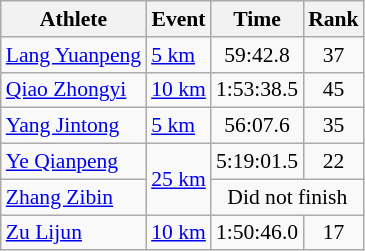<table class="wikitable" style="font-size:90%;">
<tr>
<th>Athlete</th>
<th>Event</th>
<th>Time</th>
<th>Rank</th>
</tr>
<tr align=center>
<td align=left><a href='#'>Lang Yuanpeng</a></td>
<td align=left><a href='#'>5 km</a></td>
<td>59:42.8</td>
<td>37</td>
</tr>
<tr align=center>
<td align=left><a href='#'>Qiao Zhongyi</a></td>
<td align=left><a href='#'>10 km</a></td>
<td>1:53:38.5</td>
<td>45</td>
</tr>
<tr align=center>
<td align=left><a href='#'>Yang Jintong</a></td>
<td align=left><a href='#'>5 km</a></td>
<td>56:07.6</td>
<td>35</td>
</tr>
<tr align=center>
<td align=left><a href='#'>Ye Qianpeng</a></td>
<td align=left rowspan=2><a href='#'>25 km</a></td>
<td>5:19:01.5</td>
<td>22</td>
</tr>
<tr align=center>
<td align=left><a href='#'>Zhang Zibin</a></td>
<td colspan=2>Did not finish</td>
</tr>
<tr align=center>
<td align=left><a href='#'>Zu Lijun</a></td>
<td align=left><a href='#'>10 km</a></td>
<td>1:50:46.0</td>
<td>17</td>
</tr>
</table>
